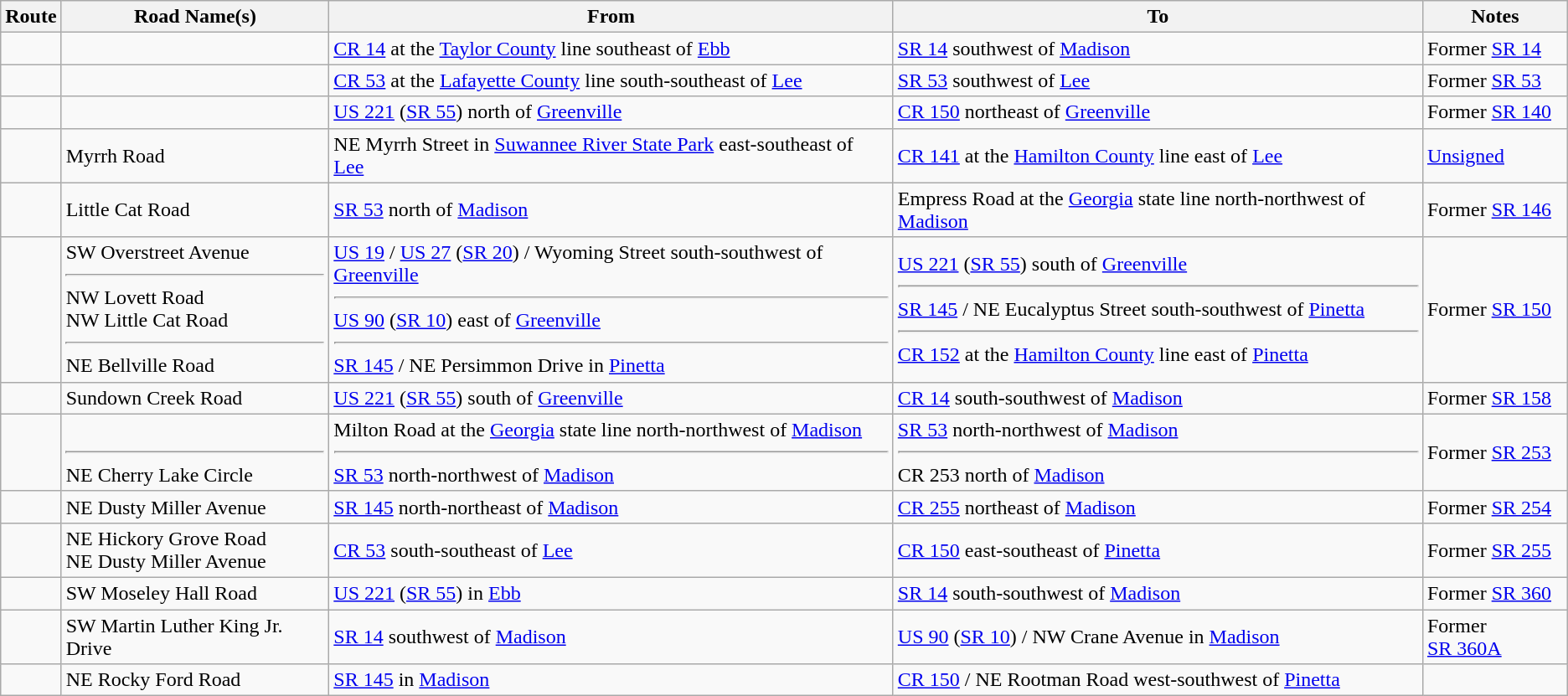<table class="wikitable">
<tr>
<th>Route</th>
<th>Road Name(s)</th>
<th>From</th>
<th>To</th>
<th>Notes</th>
</tr>
<tr>
<td></td>
<td></td>
<td><a href='#'>CR 14</a> at the <a href='#'>Taylor County</a> line southeast of <a href='#'>Ebb</a></td>
<td><a href='#'>SR 14</a> southwest of <a href='#'>Madison</a></td>
<td>Former <a href='#'>SR 14</a></td>
</tr>
<tr>
<td></td>
<td></td>
<td><a href='#'>CR 53</a> at the <a href='#'>Lafayette County</a> line south-southeast of <a href='#'>Lee</a></td>
<td><a href='#'>SR 53</a> southwest of <a href='#'>Lee</a></td>
<td>Former <a href='#'>SR 53</a></td>
</tr>
<tr>
<td></td>
<td></td>
<td><a href='#'>US 221</a> (<a href='#'>SR 55</a>) north of <a href='#'>Greenville</a></td>
<td><a href='#'>CR 150</a> northeast of <a href='#'>Greenville</a></td>
<td>Former <a href='#'>SR 140</a></td>
</tr>
<tr>
<td></td>
<td>Myrrh Road</td>
<td>NE Myrrh Street in <a href='#'>Suwannee River State Park</a> east-southeast of <a href='#'>Lee</a></td>
<td><a href='#'>CR 141</a> at the <a href='#'>Hamilton County</a> line east of <a href='#'>Lee</a></td>
<td><a href='#'>Unsigned</a></td>
</tr>
<tr>
<td></td>
<td>Little Cat Road</td>
<td><a href='#'>SR 53</a> north of <a href='#'>Madison</a></td>
<td>Empress Road at the <a href='#'>Georgia</a> state line north-northwest of <a href='#'>Madison</a></td>
<td>Former <a href='#'>SR 146</a></td>
</tr>
<tr>
<td></td>
<td>SW Overstreet Avenue<hr>NW Lovett Road<br>NW Little Cat Road<hr>NE Bellville Road</td>
<td><a href='#'>US 19</a> / <a href='#'>US 27</a> (<a href='#'>SR 20</a>) / Wyoming Street south-southwest of <a href='#'>Greenville</a><hr><a href='#'>US 90</a> (<a href='#'>SR 10</a>) east of <a href='#'>Greenville</a><hr><a href='#'>SR 145</a> / NE Persimmon Drive in <a href='#'>Pinetta</a></td>
<td><a href='#'>US 221</a> (<a href='#'>SR 55</a>) south of <a href='#'>Greenville</a><hr><a href='#'>SR 145</a> / NE Eucalyptus Street south-southwest of <a href='#'>Pinetta</a><hr><a href='#'>CR 152</a> at the <a href='#'>Hamilton County</a> line east of <a href='#'>Pinetta</a></td>
<td>Former <a href='#'>SR 150</a></td>
</tr>
<tr>
<td></td>
<td>Sundown Creek Road</td>
<td><a href='#'>US 221</a> (<a href='#'>SR 55</a>) south of <a href='#'>Greenville</a></td>
<td><a href='#'>CR 14</a> south-southwest of <a href='#'>Madison</a></td>
<td>Former <a href='#'>SR 158</a></td>
</tr>
<tr>
<td></td>
<td><br><hr>NE Cherry Lake Circle</td>
<td>Milton Road at the <a href='#'>Georgia</a> state line north-northwest of <a href='#'>Madison</a><hr><a href='#'>SR 53</a> north-northwest of <a href='#'>Madison</a></td>
<td><a href='#'>SR 53</a> north-northwest of <a href='#'>Madison</a><hr>CR 253 north of <a href='#'>Madison</a></td>
<td>Former <a href='#'>SR 253</a></td>
</tr>
<tr>
<td></td>
<td>NE Dusty Miller Avenue</td>
<td><a href='#'>SR 145</a> north-northeast of <a href='#'>Madison</a></td>
<td><a href='#'>CR 255</a> northeast of <a href='#'>Madison</a></td>
<td>Former <a href='#'>SR 254</a></td>
</tr>
<tr>
<td></td>
<td>NE Hickory Grove Road<br>NE Dusty Miller Avenue</td>
<td><a href='#'>CR 53</a> south-southeast of <a href='#'>Lee</a></td>
<td><a href='#'>CR 150</a> east-southeast of <a href='#'>Pinetta</a></td>
<td>Former <a href='#'>SR 255</a></td>
</tr>
<tr>
<td></td>
<td>SW Moseley Hall Road</td>
<td><a href='#'>US 221</a> (<a href='#'>SR 55</a>) in <a href='#'>Ebb</a></td>
<td><a href='#'>SR 14</a> south-southwest of <a href='#'>Madison</a></td>
<td>Former <a href='#'>SR 360</a></td>
</tr>
<tr>
<td></td>
<td>SW Martin Luther King Jr. Drive</td>
<td><a href='#'>SR 14</a> southwest of <a href='#'>Madison</a></td>
<td><a href='#'>US 90</a> (<a href='#'>SR 10</a>) / NW Crane Avenue in <a href='#'>Madison</a></td>
<td>Former <a href='#'>SR 360A</a></td>
</tr>
<tr>
<td></td>
<td>NE Rocky Ford Road</td>
<td><a href='#'>SR 145</a> in <a href='#'>Madison</a></td>
<td><a href='#'>CR 150</a> / NE Rootman Road west-southwest of <a href='#'>Pinetta</a></td>
<td></td>
</tr>
</table>
